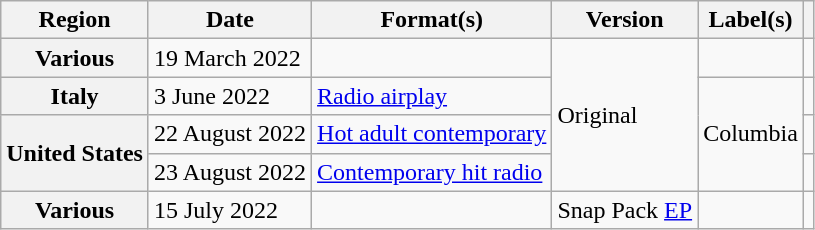<table class="wikitable plainrowheaders unsortable">
<tr>
<th scope="col">Region</th>
<th scope="col">Date</th>
<th scope="col">Format(s)</th>
<th scope="col">Version</th>
<th scope="col">Label(s)</th>
<th scope="col"></th>
</tr>
<tr>
<th scope="row">Various</th>
<td>19 March 2022</td>
<td></td>
<td rowspan="4">Original</td>
<td></td>
<td style="text-align:center;"></td>
</tr>
<tr>
<th scope="row">Italy</th>
<td>3 June 2022</td>
<td><a href='#'>Radio airplay</a></td>
<td rowspan="3">Columbia</td>
<td style="text-align:center;"></td>
</tr>
<tr>
<th scope="row" rowspan="2">United States</th>
<td>22 August 2022</td>
<td><a href='#'>Hot adult contemporary</a></td>
<td style="text-align:center;"></td>
</tr>
<tr>
<td>23 August 2022</td>
<td><a href='#'>Contemporary hit radio</a></td>
<td style="text-align:center;"></td>
</tr>
<tr>
<th scope="row">Various</th>
<td>15 July 2022</td>
<td></td>
<td>Snap Pack <a href='#'>EP</a></td>
<td></td>
<td style="text-align:center;"></td>
</tr>
</table>
